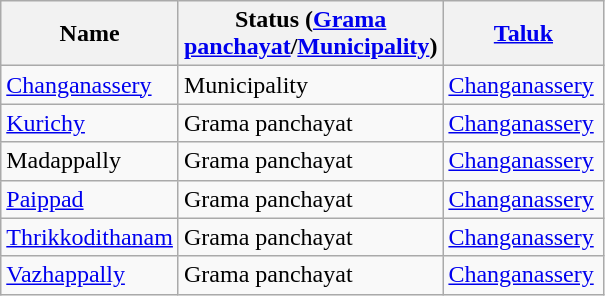<table class="wikitable sortable static-row-numbers static-row-header-hash">
<tr>
<th width="100px">Name</th>
<th width="130px">Status (<a href='#'>Grama panchayat</a>/<a href='#'>Municipality</a>)</th>
<th width="100px"><a href='#'>Taluk</a></th>
</tr>
<tr>
<td><a href='#'>Changanassery</a></td>
<td>Municipality</td>
<td><a href='#'>Changanassery</a></td>
</tr>
<tr>
<td><a href='#'>Kurichy</a></td>
<td>Grama panchayat</td>
<td><a href='#'>Changanassery</a></td>
</tr>
<tr>
<td>Madappally</td>
<td>Grama panchayat</td>
<td><a href='#'>Changanassery</a></td>
</tr>
<tr>
<td><a href='#'>Paippad</a></td>
<td>Grama panchayat</td>
<td><a href='#'>Changanassery</a></td>
</tr>
<tr>
<td><a href='#'>Thrikkodithanam</a></td>
<td>Grama panchayat</td>
<td><a href='#'>Changanassery</a></td>
</tr>
<tr>
<td><a href='#'>Vazhappally</a></td>
<td>Grama panchayat</td>
<td><a href='#'>Changanassery</a></td>
</tr>
</table>
